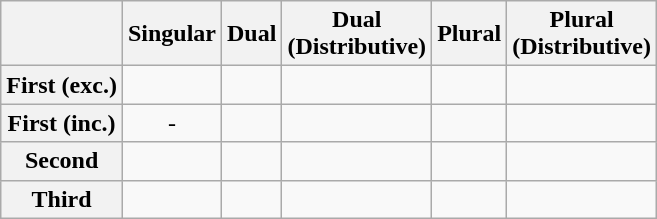<table class="wikitable" style="text-align: center;">
<tr>
<th></th>
<th>Singular</th>
<th>Dual</th>
<th>Dual<br>(Distributive)</th>
<th>Plural</th>
<th>Plural<br>(Distributive)</th>
</tr>
<tr>
<th>First (exc.)</th>
<td></td>
<td></td>
<td></td>
<td></td>
<td></td>
</tr>
<tr>
<th>First (inc.)</th>
<td>-</td>
<td></td>
<td></td>
<td></td>
<td></td>
</tr>
<tr>
<th>Second</th>
<td></td>
<td></td>
<td></td>
<td></td>
<td></td>
</tr>
<tr>
<th>Third</th>
<td></td>
<td></td>
<td></td>
<td></td>
<td></td>
</tr>
</table>
